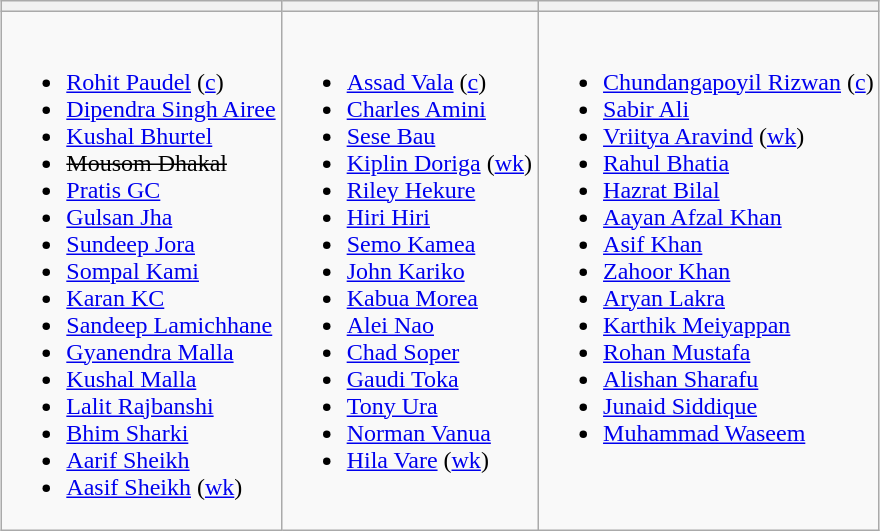<table class="wikitable" style="text-align:left; margin:auto">
<tr>
<th></th>
<th></th>
<th></th>
</tr>
<tr style="vertical-align:top">
<td><br><ul><li><a href='#'>Rohit Paudel</a> (<a href='#'>c</a>)</li><li><a href='#'>Dipendra Singh Airee</a></li><li><a href='#'>Kushal Bhurtel</a></li><li><s>Mousom Dhakal</s></li><li><a href='#'>Pratis GC</a></li><li><a href='#'>Gulsan Jha</a></li><li><a href='#'>Sundeep Jora</a></li><li><a href='#'>Sompal Kami</a></li><li><a href='#'>Karan KC</a></li><li><a href='#'>Sandeep Lamichhane</a></li><li><a href='#'>Gyanendra Malla</a></li><li><a href='#'>Kushal Malla</a></li><li><a href='#'>Lalit Rajbanshi</a></li><li><a href='#'>Bhim Sharki</a></li><li><a href='#'>Aarif Sheikh</a></li><li><a href='#'>Aasif Sheikh</a> (<a href='#'>wk</a>)</li></ul></td>
<td><br><ul><li><a href='#'>Assad Vala</a> (<a href='#'>c</a>)</li><li><a href='#'>Charles Amini</a></li><li><a href='#'>Sese Bau</a></li><li><a href='#'>Kiplin Doriga</a> (<a href='#'>wk</a>)</li><li><a href='#'>Riley Hekure</a></li><li><a href='#'>Hiri Hiri</a></li><li><a href='#'>Semo Kamea</a></li><li><a href='#'>John Kariko</a></li><li><a href='#'>Kabua Morea</a></li><li><a href='#'>Alei Nao</a></li><li><a href='#'>Chad Soper</a></li><li><a href='#'>Gaudi Toka</a></li><li><a href='#'>Tony Ura</a></li><li><a href='#'>Norman Vanua</a></li><li><a href='#'>Hila Vare</a> (<a href='#'>wk</a>)</li></ul></td>
<td><br><ul><li><a href='#'>Chundangapoyil Rizwan</a> (<a href='#'>c</a>)</li><li><a href='#'>Sabir Ali</a></li><li><a href='#'>Vriitya Aravind</a> (<a href='#'>wk</a>)</li><li><a href='#'>Rahul Bhatia</a></li><li><a href='#'>Hazrat Bilal</a></li><li><a href='#'>Aayan Afzal Khan</a></li><li><a href='#'>Asif Khan</a></li><li><a href='#'>Zahoor Khan</a></li><li><a href='#'>Aryan Lakra</a></li><li><a href='#'>Karthik Meiyappan</a></li><li><a href='#'>Rohan Mustafa</a></li><li><a href='#'>Alishan Sharafu</a></li><li><a href='#'>Junaid Siddique</a></li><li><a href='#'>Muhammad Waseem</a></li></ul></td>
</tr>
</table>
